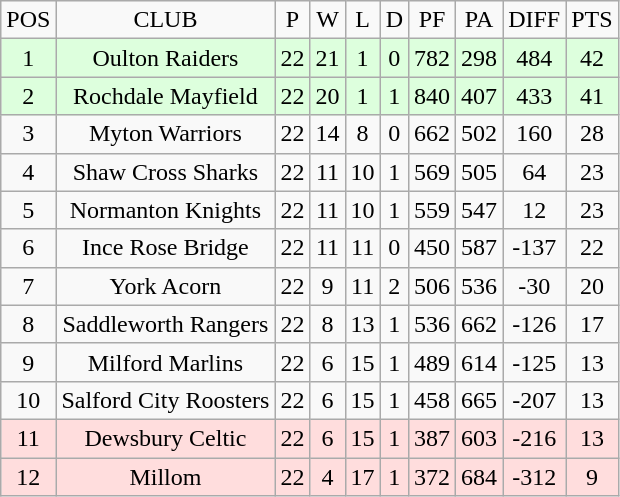<table class="wikitable" style="text-align: center;">
<tr>
<td>POS</td>
<td>CLUB</td>
<td>P</td>
<td>W</td>
<td>L</td>
<td>D</td>
<td>PF</td>
<td>PA</td>
<td>DIFF</td>
<td>PTS</td>
</tr>
<tr style="background:#ddffdd;">
<td>1</td>
<td>Oulton Raiders</td>
<td>22</td>
<td>21</td>
<td>1</td>
<td>0</td>
<td>782</td>
<td>298</td>
<td>484</td>
<td>42</td>
</tr>
<tr style="background:#ddffdd;">
<td>2</td>
<td>Rochdale Mayfield</td>
<td>22</td>
<td>20</td>
<td>1</td>
<td>1</td>
<td>840</td>
<td>407</td>
<td>433</td>
<td>41</td>
</tr>
<tr>
<td>3</td>
<td>Myton Warriors</td>
<td>22</td>
<td>14</td>
<td>8</td>
<td>0</td>
<td>662</td>
<td>502</td>
<td>160</td>
<td>28</td>
</tr>
<tr>
<td>4</td>
<td>Shaw Cross Sharks</td>
<td>22</td>
<td>11</td>
<td>10</td>
<td>1</td>
<td>569</td>
<td>505</td>
<td>64</td>
<td>23</td>
</tr>
<tr>
<td>5</td>
<td>Normanton Knights</td>
<td>22</td>
<td>11</td>
<td>10</td>
<td>1</td>
<td>559</td>
<td>547</td>
<td>12</td>
<td>23</td>
</tr>
<tr>
<td>6</td>
<td>Ince Rose Bridge</td>
<td>22</td>
<td>11</td>
<td>11</td>
<td>0</td>
<td>450</td>
<td>587</td>
<td>-137</td>
<td>22</td>
</tr>
<tr>
<td>7</td>
<td>York Acorn</td>
<td>22</td>
<td>9</td>
<td>11</td>
<td>2</td>
<td>506</td>
<td>536</td>
<td>-30</td>
<td>20</td>
</tr>
<tr>
<td>8</td>
<td>Saddleworth Rangers</td>
<td>22</td>
<td>8</td>
<td>13</td>
<td>1</td>
<td>536</td>
<td>662</td>
<td>-126</td>
<td>17</td>
</tr>
<tr>
<td>9</td>
<td>Milford Marlins</td>
<td>22</td>
<td>6</td>
<td>15</td>
<td>1</td>
<td>489</td>
<td>614</td>
<td>-125</td>
<td>13</td>
</tr>
<tr>
<td>10</td>
<td>Salford City Roosters</td>
<td>22</td>
<td>6</td>
<td>15</td>
<td>1</td>
<td>458</td>
<td>665</td>
<td>-207</td>
<td>13</td>
</tr>
<tr style="background:#ffdddd;">
<td>11</td>
<td>Dewsbury Celtic</td>
<td>22</td>
<td>6</td>
<td>15</td>
<td>1</td>
<td>387</td>
<td>603</td>
<td>-216</td>
<td>13</td>
</tr>
<tr style="background:#ffdddd;">
<td>12</td>
<td>Millom</td>
<td>22</td>
<td>4</td>
<td>17</td>
<td>1</td>
<td>372</td>
<td>684</td>
<td>-312</td>
<td>9</td>
</tr>
</table>
